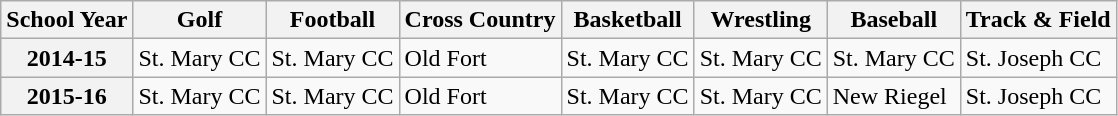<table class="wikitable">
<tr>
<th>School Year</th>
<th>Golf</th>
<th>Football</th>
<th>Cross Country</th>
<th>Basketball</th>
<th>Wrestling</th>
<th>Baseball</th>
<th>Track & Field</th>
</tr>
<tr align="left">
<th>2014-15</th>
<td>St. Mary CC</td>
<td>St. Mary CC</td>
<td>Old Fort</td>
<td>St. Mary CC</td>
<td>St. Mary CC</td>
<td>St. Mary CC</td>
<td>St. Joseph CC</td>
</tr>
<tr align="left">
<th>2015-16</th>
<td>St. Mary CC</td>
<td>St. Mary CC</td>
<td>Old Fort</td>
<td>St. Mary CC</td>
<td>St. Mary CC</td>
<td>New Riegel</td>
<td>St. Joseph CC</td>
</tr>
</table>
